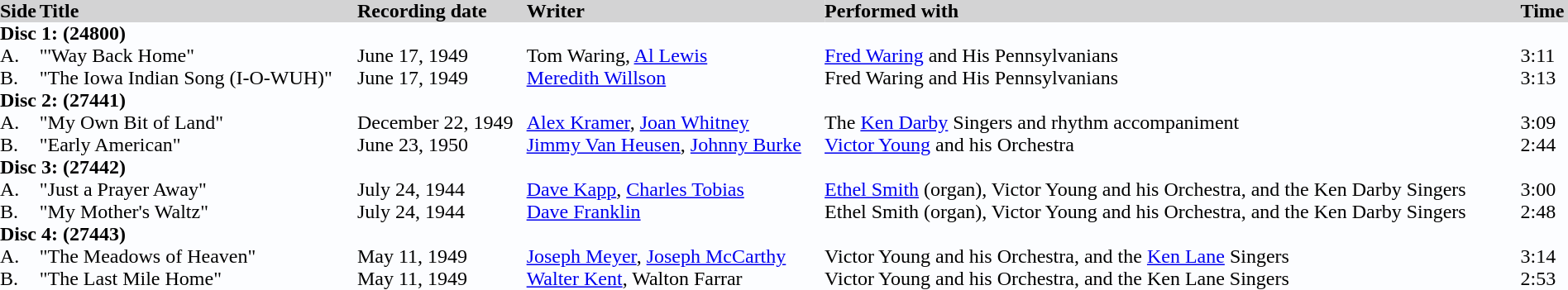<table border="0" cellpadding="0" cellspacing="0" style="width: 100%; margin: 1em 1em 1em 0; background: #FCFDFF; border-collapse: collapse;">
<tr bgcolor=#D3D3D4>
<td><strong>Side</strong></td>
<td><strong>Title</strong></td>
<td><strong>Recording date</strong></td>
<td><strong>Writer</strong></td>
<td><strong>Performed with</strong></td>
<td><strong>Time</strong></td>
</tr>
<tr>
<td colspan=5><strong>Disc 1: (24800)</strong></td>
</tr>
<tr>
<td>A.</td>
<td>"'Way Back Home"</td>
<td>June 17, 1949</td>
<td>Tom Waring, <a href='#'>Al Lewis</a></td>
<td><a href='#'>Fred Waring</a> and His Pennsylvanians</td>
<td>3:11</td>
</tr>
<tr>
<td>B.</td>
<td>"The Iowa Indian Song (I-O-WUH)"</td>
<td>June 17, 1949</td>
<td><a href='#'>Meredith Willson</a></td>
<td>Fred Waring and His Pennsylvanians</td>
<td>3:13</td>
</tr>
<tr>
<td colspan=5><strong>Disc 2: (27441)</strong></td>
</tr>
<tr>
<td>A.</td>
<td>"My Own Bit of Land"</td>
<td>December 22, 1949</td>
<td><a href='#'>Alex Kramer</a>, <a href='#'>Joan Whitney</a></td>
<td>The <a href='#'>Ken Darby</a> Singers and rhythm accompaniment</td>
<td>3:09</td>
</tr>
<tr>
<td>B.</td>
<td>"Early American"</td>
<td>June 23, 1950</td>
<td><a href='#'>Jimmy Van Heusen</a>, <a href='#'>Johnny Burke</a></td>
<td><a href='#'>Victor Young</a> and his Orchestra</td>
<td>2:44</td>
</tr>
<tr>
<td colspan=5><strong>Disc 3: (27442)</strong></td>
</tr>
<tr>
<td>A.</td>
<td>"Just a Prayer Away"</td>
<td>July 24, 1944</td>
<td><a href='#'>Dave Kapp</a>, <a href='#'>Charles Tobias</a></td>
<td><a href='#'>Ethel Smith</a> (organ), Victor Young and his Orchestra, and the Ken Darby Singers</td>
<td>3:00</td>
</tr>
<tr>
<td>B.</td>
<td>"My Mother's Waltz"</td>
<td>July 24, 1944</td>
<td><a href='#'>Dave Franklin</a></td>
<td>Ethel Smith (organ), Victor Young and his Orchestra, and the Ken Darby Singers</td>
<td>2:48</td>
</tr>
<tr>
<td colspan=5><strong>Disc 4: (27443)</strong></td>
</tr>
<tr>
<td>A.</td>
<td>"The Meadows of Heaven"</td>
<td>May 11, 1949</td>
<td><a href='#'>Joseph Meyer</a>, <a href='#'>Joseph McCarthy</a></td>
<td>Victor Young and his Orchestra, and the <a href='#'>Ken Lane</a> Singers</td>
<td>3:14</td>
</tr>
<tr>
<td>B.</td>
<td>"The Last Mile Home"</td>
<td>May 11, 1949</td>
<td><a href='#'>Walter Kent</a>, Walton Farrar</td>
<td>Victor Young and his Orchestra, and the Ken Lane Singers</td>
<td>2:53</td>
</tr>
</table>
